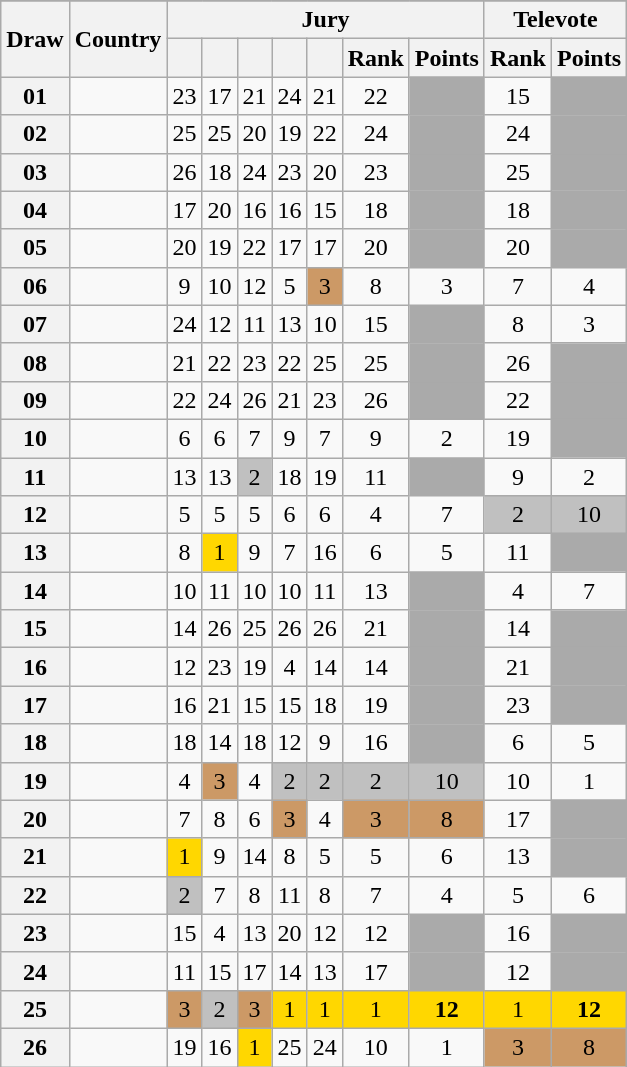<table class="sortable wikitable collapsible plainrowheaders" style="text-align:center;">
<tr>
</tr>
<tr>
<th scope="col" rowspan="2">Draw</th>
<th scope="col" rowspan="2">Country</th>
<th scope="col" colspan="7">Jury</th>
<th scope="col" colspan="2">Televote</th>
</tr>
<tr>
<th scope="col"></th>
<th scope="col"></th>
<th scope="col"></th>
<th scope="col"></th>
<th scope="col"></th>
<th scope="col">Rank</th>
<th scope="col">Points</th>
<th scope="col">Rank</th>
<th scope="col">Points</th>
</tr>
<tr>
<th scope="row" style="text-align:center;">01</th>
<td style="text-align:left;"></td>
<td>23</td>
<td>17</td>
<td>21</td>
<td>24</td>
<td>21</td>
<td>22</td>
<td style="background:#AAAAAA;"></td>
<td>15</td>
<td style="background:#AAAAAA;"></td>
</tr>
<tr>
<th scope="row" style="text-align:center;">02</th>
<td style="text-align:left;"></td>
<td>25</td>
<td>25</td>
<td>20</td>
<td>19</td>
<td>22</td>
<td>24</td>
<td style="background:#AAAAAA;"></td>
<td>24</td>
<td style="background:#AAAAAA;"></td>
</tr>
<tr>
<th scope="row" style="text-align:center;">03</th>
<td style="text-align:left;"></td>
<td>26</td>
<td>18</td>
<td>24</td>
<td>23</td>
<td>20</td>
<td>23</td>
<td style="background:#AAAAAA;"></td>
<td>25</td>
<td style="background:#AAAAAA;"></td>
</tr>
<tr>
<th scope="row" style="text-align:center;">04</th>
<td style="text-align:left;"></td>
<td>17</td>
<td>20</td>
<td>16</td>
<td>16</td>
<td>15</td>
<td>18</td>
<td style="background:#AAAAAA;"></td>
<td>18</td>
<td style="background:#AAAAAA;"></td>
</tr>
<tr>
<th scope="row" style="text-align:center;">05</th>
<td style="text-align:left;"></td>
<td>20</td>
<td>19</td>
<td>22</td>
<td>17</td>
<td>17</td>
<td>20</td>
<td style="background:#AAAAAA;"></td>
<td>20</td>
<td style="background:#AAAAAA;"></td>
</tr>
<tr>
<th scope="row" style="text-align:center;">06</th>
<td style="text-align:left;"></td>
<td>9</td>
<td>10</td>
<td>12</td>
<td>5</td>
<td style="background:#CC9966;">3</td>
<td>8</td>
<td>3</td>
<td>7</td>
<td>4</td>
</tr>
<tr>
<th scope="row" style="text-align:center;">07</th>
<td style="text-align:left;"></td>
<td>24</td>
<td>12</td>
<td>11</td>
<td>13</td>
<td>10</td>
<td>15</td>
<td style="background:#AAAAAA;"></td>
<td>8</td>
<td>3</td>
</tr>
<tr>
<th scope="row" style="text-align:center;">08</th>
<td style="text-align:left;"></td>
<td>21</td>
<td>22</td>
<td>23</td>
<td>22</td>
<td>25</td>
<td>25</td>
<td style="background:#AAAAAA;"></td>
<td>26</td>
<td style="background:#AAAAAA;"></td>
</tr>
<tr>
<th scope="row" style="text-align:center;">09</th>
<td style="text-align:left;"></td>
<td>22</td>
<td>24</td>
<td>26</td>
<td>21</td>
<td>23</td>
<td>26</td>
<td style="background:#AAAAAA;"></td>
<td>22</td>
<td style="background:#AAAAAA;"></td>
</tr>
<tr>
<th scope="row" style="text-align:center;">10</th>
<td style="text-align:left;"></td>
<td>6</td>
<td>6</td>
<td>7</td>
<td>9</td>
<td>7</td>
<td>9</td>
<td>2</td>
<td>19</td>
<td style="background:#AAAAAA;"></td>
</tr>
<tr>
<th scope="row" style="text-align:center;">11</th>
<td style="text-align:left;"></td>
<td>13</td>
<td>13</td>
<td style="background:silver;">2</td>
<td>18</td>
<td>19</td>
<td>11</td>
<td style="background:#AAAAAA;"></td>
<td>9</td>
<td>2</td>
</tr>
<tr>
<th scope="row" style="text-align:center;">12</th>
<td style="text-align:left;"></td>
<td>5</td>
<td>5</td>
<td>5</td>
<td>6</td>
<td>6</td>
<td>4</td>
<td>7</td>
<td style="background:silver;">2</td>
<td style="background:silver;">10</td>
</tr>
<tr>
<th scope="row" style="text-align:center;">13</th>
<td style="text-align:left;"></td>
<td>8</td>
<td style="background:gold;">1</td>
<td>9</td>
<td>7</td>
<td>16</td>
<td>6</td>
<td>5</td>
<td>11</td>
<td style="background:#AAAAAA;"></td>
</tr>
<tr>
<th scope="row" style="text-align:center;">14</th>
<td style="text-align:left;"></td>
<td>10</td>
<td>11</td>
<td>10</td>
<td>10</td>
<td>11</td>
<td>13</td>
<td style="background:#AAAAAA;"></td>
<td>4</td>
<td>7</td>
</tr>
<tr>
<th scope="row" style="text-align:center;">15</th>
<td style="text-align:left;"></td>
<td>14</td>
<td>26</td>
<td>25</td>
<td>26</td>
<td>26</td>
<td>21</td>
<td style="background:#AAAAAA;"></td>
<td>14</td>
<td style="background:#AAAAAA;"></td>
</tr>
<tr>
<th scope="row" style="text-align:center;">16</th>
<td style="text-align:left;"></td>
<td>12</td>
<td>23</td>
<td>19</td>
<td>4</td>
<td>14</td>
<td>14</td>
<td style="background:#AAAAAA;"></td>
<td>21</td>
<td style="background:#AAAAAA;"></td>
</tr>
<tr>
<th scope="row" style="text-align:center;">17</th>
<td style="text-align:left;"></td>
<td>16</td>
<td>21</td>
<td>15</td>
<td>15</td>
<td>18</td>
<td>19</td>
<td style="background:#AAAAAA;"></td>
<td>23</td>
<td style="background:#AAAAAA;"></td>
</tr>
<tr>
<th scope="row" style="text-align:center;">18</th>
<td style="text-align:left;"></td>
<td>18</td>
<td>14</td>
<td>18</td>
<td>12</td>
<td>9</td>
<td>16</td>
<td style="background:#AAAAAA;"></td>
<td>6</td>
<td>5</td>
</tr>
<tr>
<th scope="row" style="text-align:center;">19</th>
<td style="text-align:left;"></td>
<td>4</td>
<td style="background:#CC9966;">3</td>
<td>4</td>
<td style="background:silver;">2</td>
<td style="background:silver;">2</td>
<td style="background:silver;">2</td>
<td style="background:silver;">10</td>
<td>10</td>
<td>1</td>
</tr>
<tr>
<th scope="row" style="text-align:center;">20</th>
<td style="text-align:left;"></td>
<td>7</td>
<td>8</td>
<td>6</td>
<td style="background:#CC9966;">3</td>
<td>4</td>
<td style="background:#CC9966;">3</td>
<td style="background:#CC9966;">8</td>
<td>17</td>
<td style="background:#AAAAAA;"></td>
</tr>
<tr>
<th scope="row" style="text-align:center;">21</th>
<td style="text-align:left;"></td>
<td style="background:gold;">1</td>
<td>9</td>
<td>14</td>
<td>8</td>
<td>5</td>
<td>5</td>
<td>6</td>
<td>13</td>
<td style="background:#AAAAAA;"></td>
</tr>
<tr>
<th scope="row" style="text-align:center;">22</th>
<td style="text-align:left;"></td>
<td style="background:silver;">2</td>
<td>7</td>
<td>8</td>
<td>11</td>
<td>8</td>
<td>7</td>
<td>4</td>
<td>5</td>
<td>6</td>
</tr>
<tr>
<th scope="row" style="text-align:center;">23</th>
<td style="text-align:left;"></td>
<td>15</td>
<td>4</td>
<td>13</td>
<td>20</td>
<td>12</td>
<td>12</td>
<td style="background:#AAAAAA;"></td>
<td>16</td>
<td style="background:#AAAAAA;"></td>
</tr>
<tr>
<th scope="row" style="text-align:center;">24</th>
<td style="text-align:left;"></td>
<td>11</td>
<td>15</td>
<td>17</td>
<td>14</td>
<td>13</td>
<td>17</td>
<td style="background:#AAAAAA;"></td>
<td>12</td>
<td style="background:#AAAAAA;"></td>
</tr>
<tr>
<th scope="row" style="text-align:center;">25</th>
<td style="text-align:left;"></td>
<td style="background:#CC9966;">3</td>
<td style="background:silver;">2</td>
<td style="background:#CC9966;">3</td>
<td style="background:gold;">1</td>
<td style="background:gold;">1</td>
<td style="background:gold;">1</td>
<td style="background:gold;"><strong>12</strong></td>
<td style="background:gold;">1</td>
<td style="background:gold;"><strong>12</strong></td>
</tr>
<tr>
<th scope="row" style="text-align:center;">26</th>
<td style="text-align:left;"></td>
<td>19</td>
<td>16</td>
<td style="background:gold;">1</td>
<td>25</td>
<td>24</td>
<td>10</td>
<td>1</td>
<td style="background:#CC9966;">3</td>
<td style="background:#CC9966;">8</td>
</tr>
</table>
